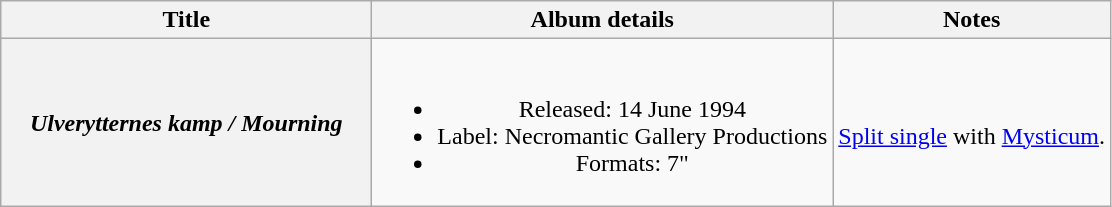<table class="wikitable plainrowheaders" style="text-align:center;">
<tr>
<th scope="col" style="width:15em;">Title</th>
<th scope="col">Album details</th>
<th scope="col">Notes</th>
</tr>
<tr>
<th scope="row"><em>Ulverytternes kamp / Mourning</em></th>
<td><br><ul><li>Released: 14 June 1994</li><li>Label: Necromantic Gallery Productions</li><li>Formats: 7"</li></ul></td>
<td><br><a href='#'>Split single</a> with <a href='#'>Mysticum</a>.</td>
</tr>
</table>
